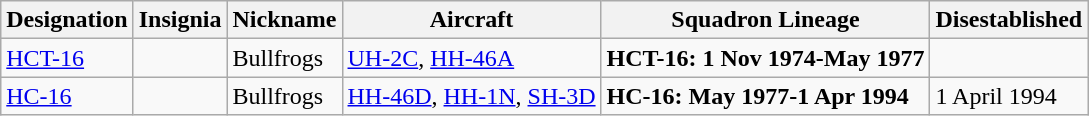<table class="wikitable">
<tr>
<th>Designation</th>
<th>Insignia</th>
<th>Nickname</th>
<th>Aircraft</th>
<th>Squadron Lineage</th>
<th>Disestablished</th>
</tr>
<tr>
<td><a href='#'>HCT-16</a></td>
<td></td>
<td>Bullfrogs</td>
<td><a href='#'>UH-2C</a>, <a href='#'>HH-46A</a></td>
<td style="white-space: nowrap;"><strong>HCT-16: 1 Nov 1974-May 1977</strong></td>
</tr>
<tr>
<td><a href='#'>HC-16</a></td>
<td></td>
<td>Bullfrogs</td>
<td><a href='#'>HH-46D</a>, <a href='#'>HH-1N</a>, <a href='#'>SH-3D</a></td>
<td style="white-space: nowrap;"><strong>HC-16: May 1977-1 Apr 1994</strong></td>
<td>1 April 1994</td>
</tr>
</table>
